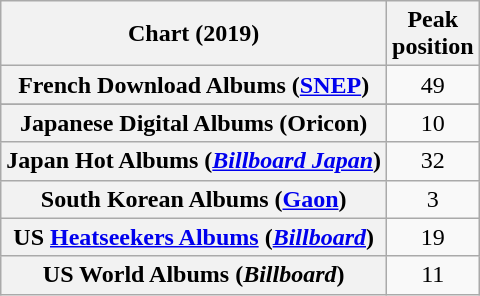<table class="wikitable sortable plainrowheaders" style="text-align:center">
<tr>
<th scope="col">Chart (2019)</th>
<th scope="col">Peak<br>position</th>
</tr>
<tr>
<th scope="row">French Download Albums (<a href='#'>SNEP</a>)</th>
<td>49</td>
</tr>
<tr>
</tr>
<tr>
</tr>
<tr>
<th scope="row">Japanese Digital Albums (Oricon)</th>
<td>10</td>
</tr>
<tr>
<th scope="row">Japan Hot Albums (<em><a href='#'>Billboard Japan</a></em>)</th>
<td>32</td>
</tr>
<tr>
<th scope="row">South Korean Albums (<a href='#'>Gaon</a>)</th>
<td>3</td>
</tr>
<tr>
<th scope="row">US <a href='#'>Heatseekers Albums</a> (<em><a href='#'>Billboard</a></em>)</th>
<td>19</td>
</tr>
<tr>
<th scope="row">US World Albums (<em>Billboard</em>)</th>
<td>11</td>
</tr>
</table>
